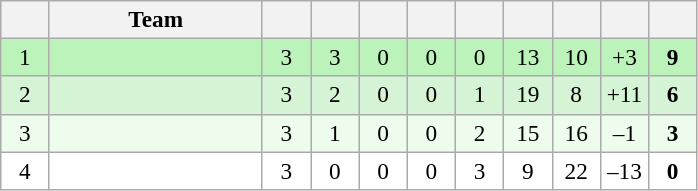<table class="wikitable" style="text-align: center; font-size: 97%;">
<tr>
<th width="25"></th>
<th width="135">Team</th>
<th width="25"></th>
<th width="25"></th>
<th width="25"></th>
<th width="25"></th>
<th width="25"></th>
<th width="25"></th>
<th width="25"></th>
<th width="25"></th>
<th width="25"></th>
</tr>
<tr style="background-color: #bbf3bb;">
<td>1</td>
<td align=left></td>
<td>3</td>
<td>3</td>
<td>0</td>
<td>0</td>
<td>0</td>
<td>13</td>
<td>10</td>
<td>+3</td>
<td><strong>9</strong></td>
</tr>
<tr style="background-color: #d5f4d5;">
<td>2</td>
<td align=left></td>
<td>3</td>
<td>2</td>
<td>0</td>
<td>0</td>
<td>1</td>
<td>19</td>
<td>8</td>
<td>+11</td>
<td><strong>6</strong></td>
</tr>
<tr style="background-color: #edfced;">
<td>3</td>
<td align=left></td>
<td>3</td>
<td>1</td>
<td>0</td>
<td>0</td>
<td>2</td>
<td>15</td>
<td>16</td>
<td>–1</td>
<td><strong>3</strong></td>
</tr>
<tr style="background-color: #fefffe;">
<td>4</td>
<td align=left></td>
<td>3</td>
<td>0</td>
<td>0</td>
<td>0</td>
<td>3</td>
<td>9</td>
<td>22</td>
<td>–13</td>
<td><strong>0</strong></td>
</tr>
</table>
